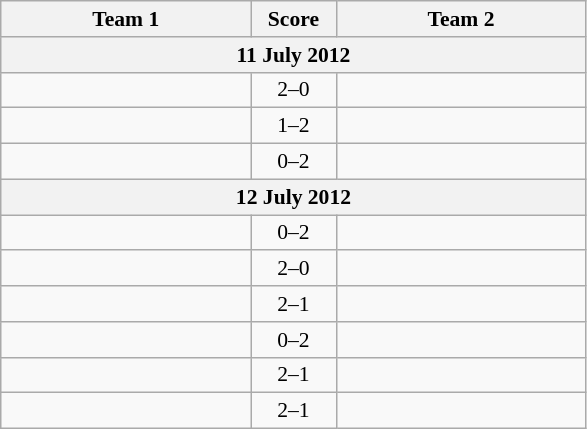<table class="wikitable" style="text-align: center; font-size:90% ">
<tr>
<th align="right" width="160">Team 1</th>
<th width="50">Score</th>
<th align="left" width="160">Team 2</th>
</tr>
<tr>
<th colspan=3>11 July 2012</th>
</tr>
<tr>
<td align=right><strong></strong></td>
<td align=center>2–0</td>
<td align=left></td>
</tr>
<tr>
<td align=right></td>
<td align=center>1–2</td>
<td align=left><strong></strong></td>
</tr>
<tr>
<td align=right></td>
<td align=center>0–2</td>
<td align=left><strong></strong></td>
</tr>
<tr>
<th colspan=3>12 July 2012</th>
</tr>
<tr>
<td align=right></td>
<td align=center>0–2</td>
<td align=left><strong></strong></td>
</tr>
<tr>
<td align=right><strong></strong></td>
<td align=center>2–0</td>
<td align=left></td>
</tr>
<tr>
<td align=right><strong></strong></td>
<td align=center>2–1</td>
<td align=left></td>
</tr>
<tr>
<td align=right></td>
<td align=center>0–2</td>
<td align=left><strong></strong></td>
</tr>
<tr>
<td align=right><strong></strong></td>
<td align=center>2–1</td>
<td align=left></td>
</tr>
<tr>
<td align=right><strong></strong></td>
<td align=center>2–1</td>
<td align=left></td>
</tr>
</table>
